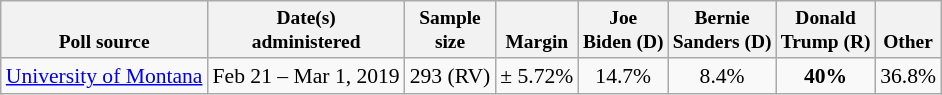<table class="wikitable" style="font-size:90%;text-align:center;">
<tr valign=bottom style="font-size:90%;">
<th>Poll source</th>
<th>Date(s)<br>administered</th>
<th>Sample<br>size</th>
<th>Margin<br></th>
<th>Joe<br>Biden (D)</th>
<th>Bernie<br>Sanders (D)</th>
<th>Donald<br>Trump (R)</th>
<th>Other</th>
</tr>
<tr>
<td style="text-align:left;"><a href='#'>University of Montana</a></td>
<td>Feb 21 – Mar 1, 2019</td>
<td>293 (RV)</td>
<td>± 5.72%</td>
<td>14.7%</td>
<td>8.4%</td>
<td><strong>40%</strong></td>
<td>36.8%</td>
</tr>
</table>
